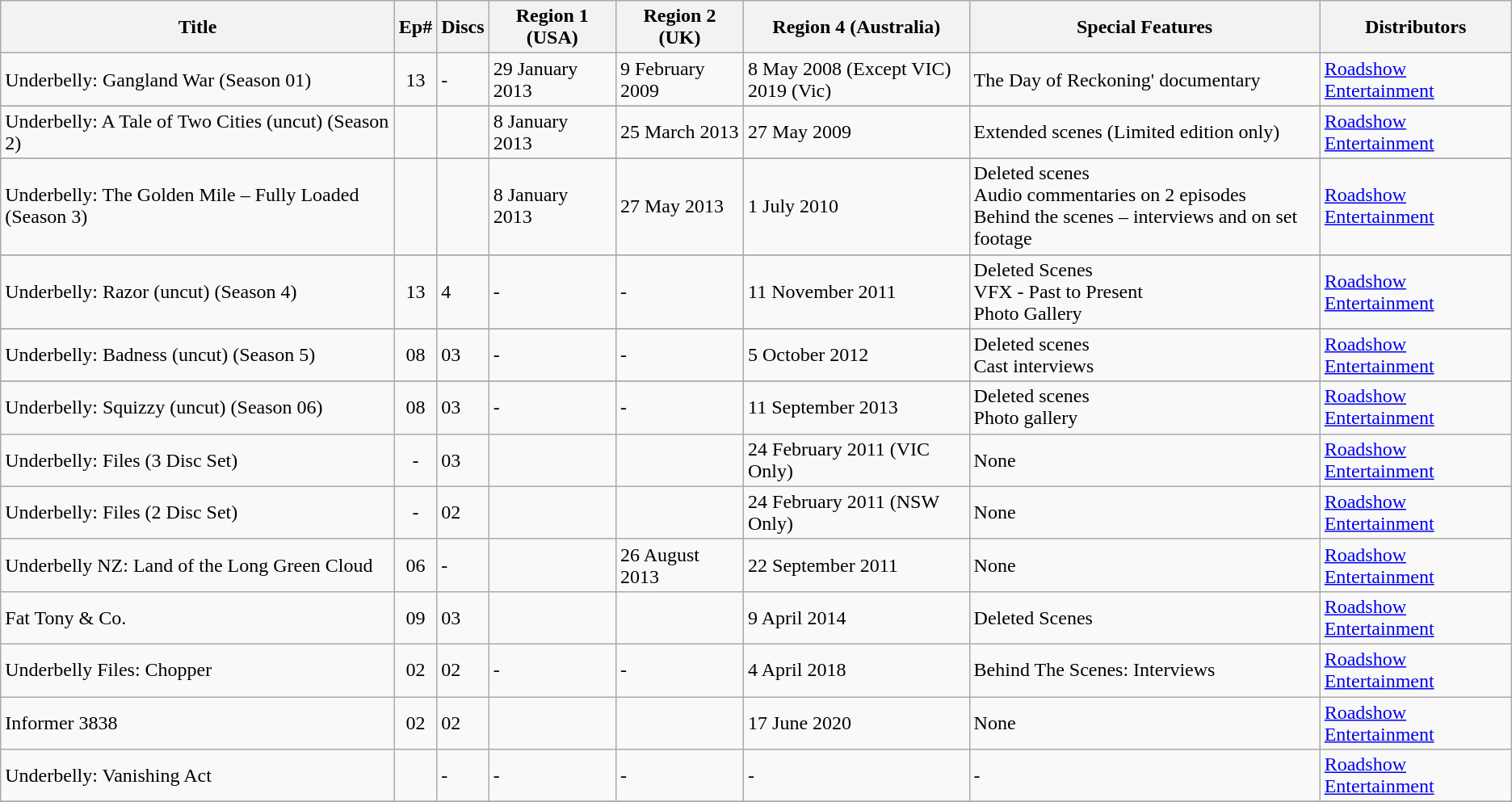<table class="wikitable">
<tr>
<th>Title</th>
<th>Ep#</th>
<th>Discs</th>
<th>Region 1 (USA)</th>
<th>Region 2 (UK)</th>
<th>Region 4 (Australia)</th>
<th>Special Features</th>
<th>Distributors</th>
</tr>
<tr>
<td>Underbelly: Gangland War (Season 01)</td>
<td style="text-align:center;">13</td>
<td>-</td>
<td>29 January 2013</td>
<td>9 February 2009</td>
<td>8 May 2008 (Except VIC)<br>2019 (Vic)</td>
<td>The Day of Reckoning' documentary</td>
<td><a href='#'>Roadshow Entertainment</a></td>
</tr>
<tr>
</tr>
<tr>
<td>Underbelly: A Tale of Two Cities (uncut) (Season 2)</td>
<td style="text-align:center;"></td>
<td></td>
<td>8 January 2013</td>
<td>25 March 2013</td>
<td>27 May 2009</td>
<td>Extended scenes (Limited edition only)</td>
<td><a href='#'>Roadshow Entertainment</a></td>
</tr>
<tr>
</tr>
<tr>
<td>Underbelly: The Golden Mile – Fully Loaded (Season 3)</td>
<td style="text-align:center;"></td>
<td></td>
<td>8 January 2013</td>
<td>27 May 2013</td>
<td>1 July 2010</td>
<td>Deleted scenes<br>Audio commentaries on 2 episodes<br>Behind the scenes – interviews and on set footage</td>
<td><a href='#'>Roadshow Entertainment</a></td>
</tr>
<tr>
</tr>
<tr>
<td>Underbelly: Razor (uncut) (Season 4)</td>
<td style="text-align:center;">13</td>
<td>4</td>
<td>-</td>
<td>-</td>
<td>11 November 2011</td>
<td>Deleted Scenes<br>VFX - Past to Present<br>Photo Gallery</td>
<td><a href='#'>Roadshow Entertainment</a></td>
</tr>
<tr>
</tr>
<tr>
<td>Underbelly: Badness (uncut) (Season 5)</td>
<td style="text-align:center;">08</td>
<td>03</td>
<td>-</td>
<td>-</td>
<td>5 October 2012</td>
<td>Deleted scenes<br>Cast interviews</td>
<td><a href='#'>Roadshow Entertainment</a></td>
</tr>
<tr>
</tr>
<tr>
<td>Underbelly: Squizzy (uncut) (Season 06)</td>
<td style="text-align:center;">08</td>
<td>03</td>
<td>-</td>
<td>-</td>
<td>11 September 2013</td>
<td>Deleted scenes<br>Photo gallery</td>
<td><a href='#'>Roadshow Entertainment</a></td>
</tr>
<tr>
<td>Underbelly: Files (3 Disc Set)</td>
<td style="text-align:center;">-</td>
<td>03</td>
<td></td>
<td></td>
<td>24 February 2011 (VIC Only)</td>
<td>None</td>
<td><a href='#'>Roadshow Entertainment</a></td>
</tr>
<tr>
<td>Underbelly: Files (2 Disc Set)</td>
<td style="text-align:center;">-</td>
<td>02</td>
<td></td>
<td></td>
<td>24 February 2011 (NSW Only)</td>
<td>None</td>
<td><a href='#'>Roadshow Entertainment</a></td>
</tr>
<tr>
<td>Underbelly NZ: Land of the Long Green Cloud</td>
<td style="text-align:center;">06</td>
<td>-</td>
<td></td>
<td>26 August 2013</td>
<td>22 September 2011</td>
<td>None</td>
<td><a href='#'>Roadshow Entertainment</a></td>
</tr>
<tr>
<td>Fat Tony & Co.</td>
<td style="text-align:center;">09</td>
<td>03</td>
<td></td>
<td></td>
<td>9 April 2014</td>
<td>Deleted Scenes</td>
<td><a href='#'>Roadshow Entertainment</a></td>
</tr>
<tr>
<td>Underbelly Files: Chopper</td>
<td style="text-align:center;">02</td>
<td>02</td>
<td>-</td>
<td>-</td>
<td>4 April 2018</td>
<td>Behind The Scenes: Interviews</td>
<td><a href='#'>Roadshow Entertainment</a></td>
</tr>
<tr>
<td>Informer 3838</td>
<td style="text-align:center;">02</td>
<td>02</td>
<td></td>
<td></td>
<td>17 June 2020</td>
<td>None</td>
<td><a href='#'>Roadshow Entertainment</a></td>
</tr>
<tr>
<td>Underbelly: Vanishing Act</td>
<td style="text-align:center;"></td>
<td>-</td>
<td>-</td>
<td>-</td>
<td>-</td>
<td>-</td>
<td><a href='#'>Roadshow Entertainment</a></td>
</tr>
<tr>
</tr>
</table>
